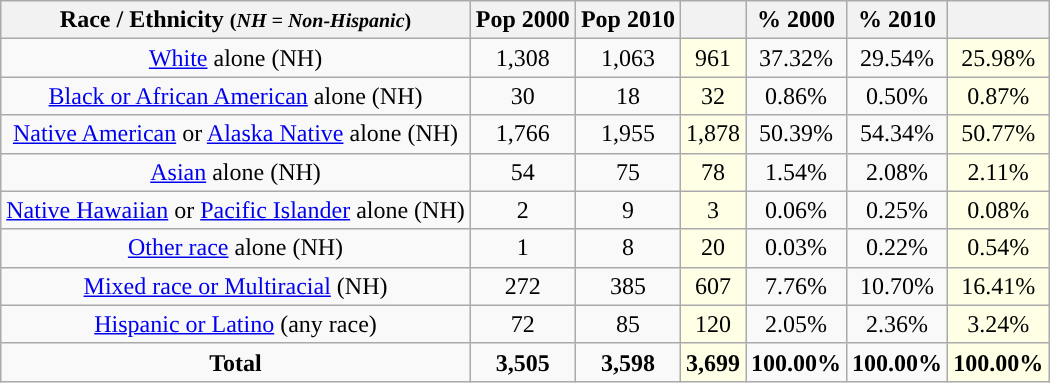<table class="wikitable" style="text-align:center;">
<tr>
<th>Race / Ethnicity <small>(<em>NH = Non-Hispanic</em>)</small></th>
<th>Pop 2000</th>
<th>Pop 2010</th>
<th></th>
<th>% 2000</th>
<th>% 2010</th>
<th></th>
</tr>
<tr>
<td><a href='#'>White</a> alone (NH)</td>
<td>1,308</td>
<td>1,063</td>
<td style='background: #ffffe6;'>961</td>
<td>37.32%</td>
<td>29.54%</td>
<td style='background: #ffffe6;'>25.98%</td>
</tr>
<tr>
<td><a href='#'>Black or African American</a> alone (NH)</td>
<td>30</td>
<td>18</td>
<td style='background: #ffffe6;'>32</td>
<td>0.86%</td>
<td>0.50%</td>
<td style='background: #ffffe6;'>0.87%</td>
</tr>
<tr>
<td><a href='#'>Native American</a> or <a href='#'>Alaska Native</a> alone (NH)</td>
<td>1,766</td>
<td>1,955</td>
<td style='background: #ffffe6;'>1,878</td>
<td>50.39%</td>
<td>54.34%</td>
<td style='background: #ffffe6;'>50.77%</td>
</tr>
<tr>
<td><a href='#'>Asian</a> alone (NH)</td>
<td>54</td>
<td>75</td>
<td style='background: #ffffe6;'>78</td>
<td>1.54%</td>
<td>2.08%</td>
<td style='background: #ffffe6;'>2.11%</td>
</tr>
<tr>
<td><a href='#'>Native Hawaiian</a> or <a href='#'>Pacific Islander</a> alone (NH)</td>
<td>2</td>
<td>9</td>
<td style='background: #ffffe6;'>3</td>
<td>0.06%</td>
<td>0.25%</td>
<td style='background: #ffffe6;'>0.08%</td>
</tr>
<tr>
<td><a href='#'>Other race</a> alone (NH)</td>
<td>1</td>
<td>8</td>
<td style='background: #ffffe6;'>20</td>
<td>0.03%</td>
<td>0.22%</td>
<td style='background: #ffffe6;'>0.54%</td>
</tr>
<tr>
<td><a href='#'>Mixed race or Multiracial</a> (NH)</td>
<td>272</td>
<td>385</td>
<td style='background: #ffffe6;'>607</td>
<td>7.76%</td>
<td>10.70%</td>
<td style='background: #ffffe6;'>16.41%</td>
</tr>
<tr>
<td><a href='#'>Hispanic or Latino</a> (any race)</td>
<td>72</td>
<td>85</td>
<td style='background: #ffffe6;'>120</td>
<td>2.05%</td>
<td>2.36%</td>
<td style='background: #ffffe6;'>3.24%</td>
</tr>
<tr>
<td><strong>Total</strong></td>
<td><strong>3,505</strong></td>
<td><strong>3,598</strong></td>
<td style='background: #ffffe6;'><strong>3,699</strong></td>
<td><strong>100.00%</strong></td>
<td><strong>100.00%</strong></td>
<td style='background: #ffffe6;'><strong>100.00%</strong></td>
</tr>
</table>
